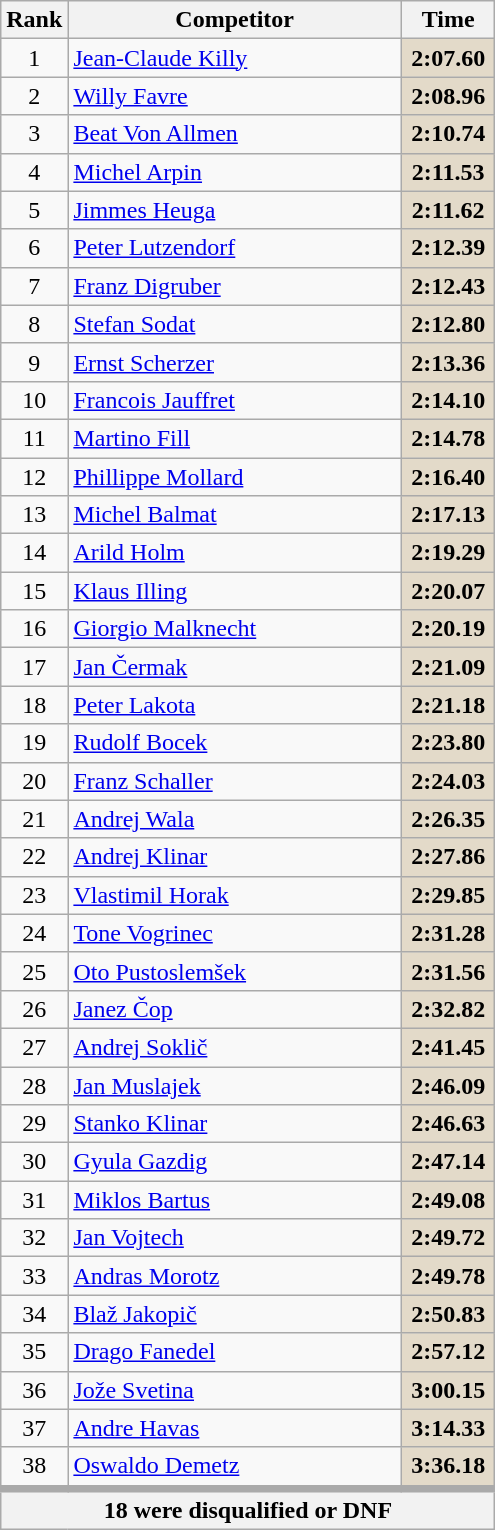<table class="wikitable">
<tr>
<th width=35>Rank</th>
<th width=215>Competitor</th>
<th width=55>Time</th>
</tr>
<tr>
<td align=center>1</td>
<td> <a href='#'>Jean-Claude Killy</a></td>
<td align=center bgcolor=#E3DAC9><strong>2:07.60</strong></td>
</tr>
<tr>
<td align=center>2</td>
<td> <a href='#'>Willy Favre</a></td>
<td align=center bgcolor=#E3DAC9><strong>2:08.96</strong></td>
</tr>
<tr>
<td align=center>3</td>
<td> <a href='#'>Beat Von Allmen</a></td>
<td align=center bgcolor=#E3DAC9><strong>2:10.74</strong></td>
</tr>
<tr>
<td align=center>4</td>
<td> <a href='#'>Michel Arpin</a></td>
<td align=center bgcolor=#E3DAC9><strong>2:11.53</strong></td>
</tr>
<tr>
<td align=center>5</td>
<td> <a href='#'>Jimmes Heuga</a></td>
<td align=center bgcolor=#E3DAC9><strong>2:11.62</strong></td>
</tr>
<tr>
<td align=center>6</td>
<td> <a href='#'>Peter Lutzendorf</a></td>
<td align=center bgcolor=#E3DAC9><strong>2:12.39</strong></td>
</tr>
<tr>
<td align=center>7</td>
<td> <a href='#'>Franz Digruber</a></td>
<td align=center bgcolor=#E3DAC9><strong>2:12.43</strong></td>
</tr>
<tr>
<td align=center>8</td>
<td> <a href='#'>Stefan Sodat</a></td>
<td align=center bgcolor=#E3DAC9><strong>2:12.80</strong></td>
</tr>
<tr>
<td align=center>9</td>
<td> <a href='#'>Ernst Scherzer</a></td>
<td align=center bgcolor=#E3DAC9><strong>2:13.36</strong></td>
</tr>
<tr>
<td align=center>10</td>
<td> <a href='#'>Francois Jauffret</a></td>
<td align=center bgcolor=#E3DAC9><strong>2:14.10</strong></td>
</tr>
<tr>
<td align=center>11</td>
<td> <a href='#'>Martino Fill</a></td>
<td align=center bgcolor=#E3DAC9><strong>2:14.78</strong></td>
</tr>
<tr>
<td align=center>12</td>
<td> <a href='#'>Phillippe Mollard</a></td>
<td align=center bgcolor=#E3DAC9><strong>2:16.40</strong></td>
</tr>
<tr>
<td align=center>13</td>
<td> <a href='#'>Michel Balmat</a></td>
<td align=center bgcolor=#E3DAC9><strong>2:17.13</strong></td>
</tr>
<tr>
<td align=center>14</td>
<td> <a href='#'>Arild Holm</a></td>
<td align=center bgcolor=#E3DAC9><strong>2:19.29</strong></td>
</tr>
<tr>
<td align=center>15</td>
<td> <a href='#'>Klaus Illing</a></td>
<td align=center bgcolor=#E3DAC9><strong>2:20.07</strong></td>
</tr>
<tr>
<td align=center>16</td>
<td> <a href='#'>Giorgio Malknecht</a></td>
<td align=center bgcolor=#E3DAC9><strong>2:20.19</strong></td>
</tr>
<tr>
<td align=center>17</td>
<td> <a href='#'>Jan Čermak</a></td>
<td align=center bgcolor=#E3DAC9><strong>2:21.09</strong></td>
</tr>
<tr>
<td align=center>18</td>
<td> <a href='#'>Peter Lakota</a></td>
<td align=center bgcolor=#E3DAC9><strong>2:21.18</strong></td>
</tr>
<tr>
<td align=center>19</td>
<td> <a href='#'>Rudolf Bocek</a></td>
<td align=center bgcolor=#E3DAC9><strong>2:23.80</strong></td>
</tr>
<tr>
<td align=center>20</td>
<td> <a href='#'>Franz Schaller</a></td>
<td align=center bgcolor=#E3DAC9><strong>2:24.03</strong></td>
</tr>
<tr>
<td align=center>21</td>
<td> <a href='#'>Andrej Wala</a></td>
<td align=center bgcolor=#E3DAC9><strong>2:26.35</strong></td>
</tr>
<tr>
<td align=center>22</td>
<td> <a href='#'>Andrej Klinar</a></td>
<td align=center bgcolor=#E3DAC9><strong>2:27.86</strong></td>
</tr>
<tr>
<td align=center>23</td>
<td> <a href='#'>Vlastimil Horak</a></td>
<td align=center bgcolor=#E3DAC9><strong>2:29.85</strong></td>
</tr>
<tr>
<td align=center>24</td>
<td> <a href='#'>Tone Vogrinec</a></td>
<td align=center bgcolor=#E3DAC9><strong>2:31.28</strong></td>
</tr>
<tr>
<td align=center>25</td>
<td> <a href='#'>Oto Pustoslemšek</a></td>
<td align=center bgcolor=#E3DAC9><strong>2:31.56</strong></td>
</tr>
<tr>
<td align=center>26</td>
<td> <a href='#'>Janez Čop</a></td>
<td align=center bgcolor=#E3DAC9><strong>2:32.82</strong></td>
</tr>
<tr>
<td align=center>27</td>
<td> <a href='#'>Andrej Soklič</a></td>
<td align=center bgcolor=#E3DAC9><strong>2:41.45</strong></td>
</tr>
<tr>
<td align=center>28</td>
<td> <a href='#'>Jan Muslajek</a></td>
<td align=center bgcolor=#E3DAC9><strong>2:46.09</strong></td>
</tr>
<tr>
<td align=center>29</td>
<td> <a href='#'>Stanko Klinar</a></td>
<td align=center bgcolor=#E3DAC9><strong>2:46.63</strong></td>
</tr>
<tr>
<td align=center>30</td>
<td> <a href='#'>Gyula Gazdig</a></td>
<td align=center bgcolor=#E3DAC9><strong>2:47.14</strong></td>
</tr>
<tr>
<td align=center>31</td>
<td> <a href='#'>Miklos Bartus</a></td>
<td align=center bgcolor=#E3DAC9><strong>2:49.08</strong></td>
</tr>
<tr>
<td align=center>32</td>
<td> <a href='#'>Jan Vojtech</a></td>
<td align=center bgcolor=#E3DAC9><strong>2:49.72</strong></td>
</tr>
<tr>
<td align=center>33</td>
<td> <a href='#'>Andras Morotz</a></td>
<td align=center bgcolor=#E3DAC9><strong>2:49.78</strong></td>
</tr>
<tr>
<td align=center>34</td>
<td> <a href='#'>Blaž Jakopič</a></td>
<td align=center bgcolor=#E3DAC9><strong>2:50.83</strong></td>
</tr>
<tr>
<td align=center>35</td>
<td> <a href='#'>Drago Fanedel</a></td>
<td align=center bgcolor=#E3DAC9><strong>2:57.12</strong></td>
</tr>
<tr>
<td align=center>36</td>
<td> <a href='#'>Jože Svetina</a></td>
<td align=center bgcolor=#E3DAC9><strong>3:00.15</strong></td>
</tr>
<tr>
<td align=center>37</td>
<td> <a href='#'>Andre Havas</a></td>
<td align=center bgcolor=#E3DAC9><strong>3:14.33</strong></td>
</tr>
<tr>
<td align=center>38</td>
<td> <a href='#'>Oswaldo Demetz</a></td>
<td align=center bgcolor=#E3DAC9><strong>3:36.18</strong></td>
</tr>
<tr>
<th colspan=5 style="border-top-width:5px">18 were disqualified or DNF</th>
</tr>
</table>
